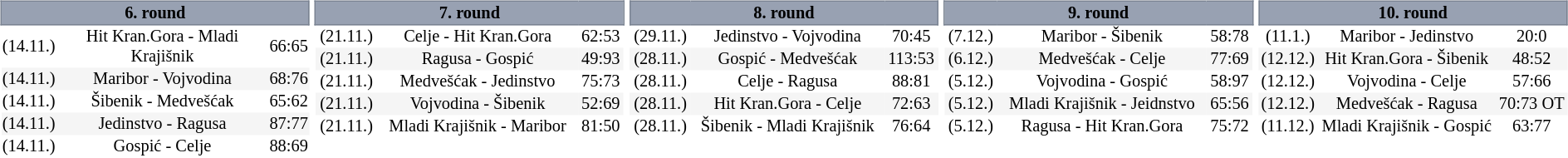<table width=100%>
<tr>
<td width=20% valign="top"><br><table border=0 cellspacing=0 cellpadding=1em style="font-size: 85%; border-collapse: collapse;" width=100%>
<tr>
<td colspan=5 bgcolor=#98A1B2 style="border:1px solid #7A8392;text-align:center;"><span><strong>6. round</strong></span></td>
</tr>
<tr align=center bgcolor=#FFFFFF>
<td>(14.11.)</td>
<td>Hit Kran.Gora - Mladi Krajišnik</td>
<td>66:65</td>
</tr>
<tr align=center bgcolor=#f5f5f5>
<td>(14.11.)</td>
<td>Maribor - Vojvodina</td>
<td>68:76</td>
</tr>
<tr align=center bgcolor=#FFFFFF>
<td>(14.11.)</td>
<td>Šibenik - Medvešćak</td>
<td>65:62</td>
</tr>
<tr align=center bgcolor=#f5f5f5>
<td>(14.11.)</td>
<td>Jedinstvo - Ragusa</td>
<td>87:77</td>
</tr>
<tr align=center bgcolor=#FFFFFF>
<td>(14.11.)</td>
<td>Gospić - Celje</td>
<td>88:69</td>
</tr>
</table>
</td>
<td width=20% valign="top"><br><table border=0 cellspacing=0 cellpadding=1em style="font-size: 85%; border-collapse: collapse;" width=100%>
<tr>
<td colspan=5 bgcolor=#98A1B2 style="border:1px solid #7A8392;text-align:center;"><span><strong>7. round</strong></span></td>
</tr>
<tr align=center bgcolor=#FFFFFF>
<td>(21.11.)</td>
<td>Celje - Hit Kran.Gora</td>
<td>62:53</td>
</tr>
<tr align=center bgcolor=#f5f5f5>
<td>(21.11.)</td>
<td>Ragusa - Gospić</td>
<td>49:93</td>
</tr>
<tr align=center bgcolor=#FFFFFF>
<td>(21.11.)</td>
<td>Medvešćak - Jedinstvo</td>
<td>75:73</td>
</tr>
<tr align=center bgcolor=#f5f5f5>
<td>(21.11.)</td>
<td>Vojvodina - Šibenik</td>
<td>52:69</td>
</tr>
<tr align=center bgcolor=#FFFFFF>
<td>(21.11.)</td>
<td>Mladi Krajišnik - Maribor</td>
<td>81:50</td>
</tr>
</table>
</td>
<td width=20% valign="top"><br><table border=0 cellspacing=0 cellpadding=1em style="font-size: 85%; border-collapse: collapse;" width=100%>
<tr>
<td colspan=5 bgcolor=#98A1B2 style="border:1px solid #7A8392;text-align:center;"><span><strong>8. round</strong></span></td>
</tr>
<tr align=center bgcolor=#FFFFFF>
<td>(29.11.)</td>
<td>Jedinstvo - Vojvodina</td>
<td>70:45</td>
</tr>
<tr align=center bgcolor=#f5f5f5>
<td>(28.11.)</td>
<td>Gospić - Medvešćak</td>
<td>113:53</td>
</tr>
<tr align=center bgcolor=#FFFFFF>
<td>(28.11.)</td>
<td>Celje - Ragusa</td>
<td>88:81</td>
</tr>
<tr align=center bgcolor=#f5f5f5>
<td>(28.11.)</td>
<td>Hit Kran.Gora - Celje</td>
<td>72:63</td>
</tr>
<tr align=center bgcolor=#FFFFFF>
<td>(28.11.)</td>
<td>Šibenik - Mladi Krajišnik</td>
<td>76:64</td>
</tr>
</table>
</td>
<td width=20% valign="top"><br><table border=0 cellspacing=0 cellpadding=1em style="font-size: 85%; border-collapse: collapse;" width=100%>
<tr>
<td colspan=5 bgcolor=#98A1B2 style="border:1px solid #7A8392;text-align:center;"><span><strong>9. round</strong></span></td>
</tr>
<tr align=center bgcolor=#FFFFFF>
<td>(7.12.)</td>
<td>Maribor - Šibenik</td>
<td>58:78</td>
</tr>
<tr align=center bgcolor=#f5f5f5>
<td>(6.12.)</td>
<td>Medvešćak - Celje</td>
<td>77:69</td>
</tr>
<tr align=center bgcolor=#FFFFFF>
<td>(5.12.)</td>
<td>Vojvodina - Gospić</td>
<td>58:97</td>
</tr>
<tr align=center bgcolor=#f5f5f5>
<td>(5.12.)</td>
<td>Mladi Krajišnik - Jeidnstvo</td>
<td>65:56</td>
</tr>
<tr align=center bgcolor=#FFFFFF>
<td>(5.12.)</td>
<td>Ragusa - Hit Kran.Gora</td>
<td>75:72</td>
</tr>
</table>
</td>
<td width=20% valign="top"><br><table border=0 cellspacing=0 cellpadding=1em style="font-size: 85%; border-collapse: collapse;" width=100%>
<tr>
<td colspan=5 bgcolor=#98A1B2 style="border:1px solid #7A8392;text-align:center;"><span><strong>10. round</strong></span></td>
</tr>
<tr align=center bgcolor=#FFFFFF>
<td>(11.1.)</td>
<td>Maribor - Jedinstvo</td>
<td>20:0</td>
</tr>
<tr align=center bgcolor=#f5f5f5>
<td>(12.12.)</td>
<td>Hit Kran.Gora - Šibenik</td>
<td>48:52</td>
</tr>
<tr align=center bgcolor=#FFFFFF>
<td>(12.12.)</td>
<td>Vojvodina - Celje</td>
<td>57:66</td>
</tr>
<tr align=center bgcolor=#f5f5f5>
<td>(12.12.)</td>
<td>Medvešćak - Ragusa</td>
<td>70:73 OT</td>
</tr>
<tr align=center bgcolor=#FFFFFF>
<td>(11.12.)</td>
<td>Mladi Krajišnik - Gospić</td>
<td>63:77</td>
</tr>
</table>
</td>
</tr>
</table>
